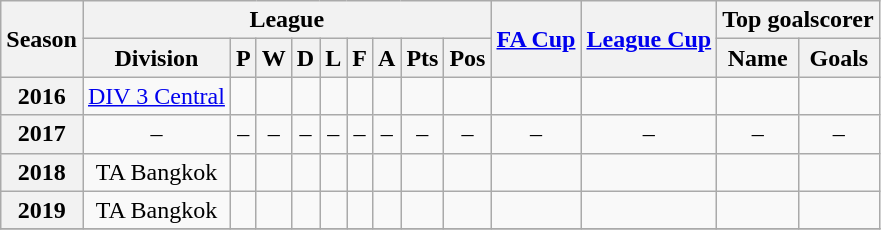<table class="wikitable" style="text-align: center">
<tr>
<th rowspan=2>Season</th>
<th colspan=9>League</th>
<th rowspan=2><a href='#'>FA Cup</a></th>
<th rowspan=2><a href='#'>League Cup</a></th>
<th colspan=2>Top goalscorer</th>
</tr>
<tr>
<th>Division</th>
<th>P</th>
<th>W</th>
<th>D</th>
<th>L</th>
<th>F</th>
<th>A</th>
<th>Pts</th>
<th>Pos</th>
<th>Name</th>
<th>Goals</th>
</tr>
<tr>
<th>2016</th>
<td><a href='#'>DIV 3 Central</a></td>
<td></td>
<td></td>
<td></td>
<td></td>
<td></td>
<td></td>
<td></td>
<td></td>
<td></td>
<td></td>
<td></td>
<td></td>
</tr>
<tr>
<th>2017</th>
<td>–</td>
<td>–</td>
<td>–</td>
<td>–</td>
<td>–</td>
<td>–</td>
<td>–</td>
<td>–</td>
<td>–</td>
<td>–</td>
<td>–</td>
<td>–</td>
<td>–</td>
</tr>
<tr>
<th>2018</th>
<td>TA Bangkok</td>
<td></td>
<td></td>
<td></td>
<td></td>
<td></td>
<td></td>
<td></td>
<td></td>
<td></td>
<td></td>
<td></td>
<td></td>
</tr>
<tr>
<th>2019</th>
<td>TA Bangkok</td>
<td></td>
<td></td>
<td></td>
<td></td>
<td></td>
<td></td>
<td></td>
<td></td>
<td></td>
<td></td>
<td></td>
<td></td>
</tr>
<tr>
</tr>
</table>
